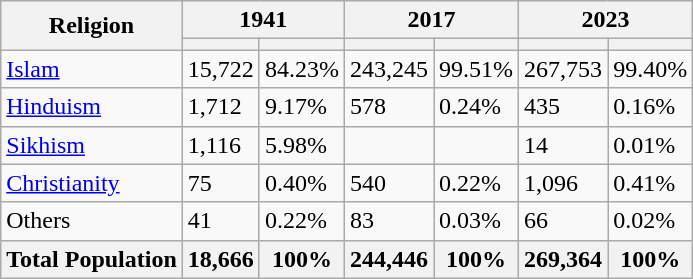<table class="wikitable sortable">
<tr>
<th rowspan="2">Religion</th>
<th colspan="2">1941</th>
<th colspan="2">2017</th>
<th colspan="2">2023</th>
</tr>
<tr>
<th></th>
<th></th>
<th></th>
<th></th>
<th></th>
<th></th>
</tr>
<tr>
<td><a href='#'>Islam</a> </td>
<td>15,722</td>
<td>84.23%</td>
<td>243,245</td>
<td>99.51%</td>
<td>267,753</td>
<td>99.40%</td>
</tr>
<tr>
<td><a href='#'>Hinduism</a> </td>
<td>1,712</td>
<td>9.17%</td>
<td>578</td>
<td>0.24%</td>
<td>435</td>
<td>0.16%</td>
</tr>
<tr>
<td><a href='#'>Sikhism</a> </td>
<td>1,116</td>
<td>5.98%</td>
<td></td>
<td></td>
<td>14</td>
<td>0.01%</td>
</tr>
<tr>
<td><a href='#'>Christianity</a> </td>
<td>75</td>
<td>0.40%</td>
<td>540</td>
<td>0.22%</td>
<td>1,096</td>
<td>0.41%</td>
</tr>
<tr>
<td>Others</td>
<td>41</td>
<td>0.22%</td>
<td>83</td>
<td>0.03%</td>
<td>66</td>
<td>0.02%</td>
</tr>
<tr>
<th>Total Population</th>
<th>18,666</th>
<th>100%</th>
<th>244,446</th>
<th>100%</th>
<th>269,364</th>
<th>100%</th>
</tr>
</table>
